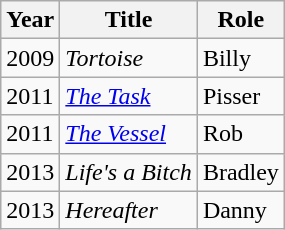<table class="wikitable sortable">
<tr>
<th>Year</th>
<th>Title</th>
<th>Role</th>
</tr>
<tr>
<td>2009</td>
<td><em>Tortoise</em></td>
<td>Billy</td>
</tr>
<tr>
<td>2011</td>
<td><em><a href='#'>The Task</a></em></td>
<td>Pisser</td>
</tr>
<tr>
<td>2011</td>
<td><em><a href='#'>The Vessel</a></em></td>
<td>Rob</td>
</tr>
<tr>
<td>2013</td>
<td><em>Life's a Bitch</em></td>
<td>Bradley</td>
</tr>
<tr>
<td>2013</td>
<td><em>Hereafter</em></td>
<td>Danny</td>
</tr>
</table>
